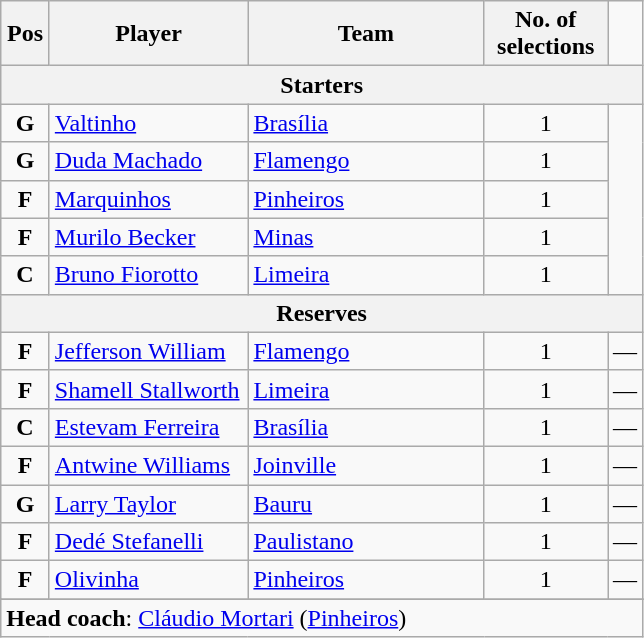<table class="wikitable" style="text-align:center">
<tr>
<th scope="col" width="25px">Pos</th>
<th scope="col" width="125px">Player</th>
<th scope="col" width="150px">Team</th>
<th scope="col" width="75px">No. of selections</th>
</tr>
<tr>
<th scope="col" colspan="5">Starters</th>
</tr>
<tr>
<td><strong>G</strong></td>
<td style="text-align:left"><a href='#'>Valtinho</a></td>
<td style="text-align:left"><a href='#'>Brasília</a></td>
<td>1</td>
</tr>
<tr>
<td><strong>G</strong></td>
<td style="text-align:left"><a href='#'>Duda Machado</a></td>
<td style="text-align:left"><a href='#'>Flamengo</a></td>
<td>1</td>
</tr>
<tr>
<td><strong>F</strong></td>
<td style="text-align:left"><a href='#'>Marquinhos</a></td>
<td style="text-align:left"><a href='#'>Pinheiros</a></td>
<td>1</td>
</tr>
<tr>
<td><strong>F</strong></td>
<td style="text-align:left"><a href='#'>Murilo Becker</a></td>
<td style="text-align:left"><a href='#'>Minas</a></td>
<td>1</td>
</tr>
<tr>
<td><strong>C</strong></td>
<td style="text-align:left"><a href='#'>Bruno Fiorotto</a></td>
<td style="text-align:left"><a href='#'>Limeira</a></td>
<td>1</td>
</tr>
<tr>
<th scope="col" colspan="5">Reserves</th>
</tr>
<tr>
<td><strong>F</strong></td>
<td style="text-align:left"><a href='#'>Jefferson William</a></td>
<td style="text-align:left"><a href='#'>Flamengo</a></td>
<td>1</td>
<td>—</td>
</tr>
<tr>
<td><strong>F</strong></td>
<td style="text-align:left"><a href='#'>Shamell Stallworth</a></td>
<td style="text-align:left"><a href='#'>Limeira</a></td>
<td>1</td>
<td>—</td>
</tr>
<tr>
<td><strong>C</strong></td>
<td style="text-align:left"><a href='#'>Estevam Ferreira</a></td>
<td style="text-align:left"><a href='#'>Brasília</a></td>
<td>1</td>
<td>—</td>
</tr>
<tr>
<td><strong>F</strong></td>
<td style="text-align:left"><a href='#'>Antwine Williams</a></td>
<td style="text-align:left"><a href='#'>Joinville</a></td>
<td>1</td>
<td>—</td>
</tr>
<tr>
<td><strong>G</strong></td>
<td style="text-align:left"><a href='#'>Larry Taylor</a></td>
<td style="text-align:left"><a href='#'>Bauru</a></td>
<td>1</td>
<td>—</td>
</tr>
<tr>
<td><strong>F</strong></td>
<td style="text-align:left"><a href='#'>Dedé Stefanelli</a></td>
<td style="text-align:left"><a href='#'>Paulistano</a></td>
<td>1</td>
<td>—</td>
</tr>
<tr>
<td><strong>F</strong></td>
<td style="text-align:left"><a href='#'>Olivinha</a></td>
<td style="text-align:left"><a href='#'>Pinheiros</a></td>
<td>1</td>
<td>—</td>
</tr>
<tr>
</tr>
<tr>
<td style="text-align:left" colspan="5"><strong>Head coach</strong>: <a href='#'>Cláudio Mortari</a> (<a href='#'>Pinheiros</a>)</td>
</tr>
</table>
